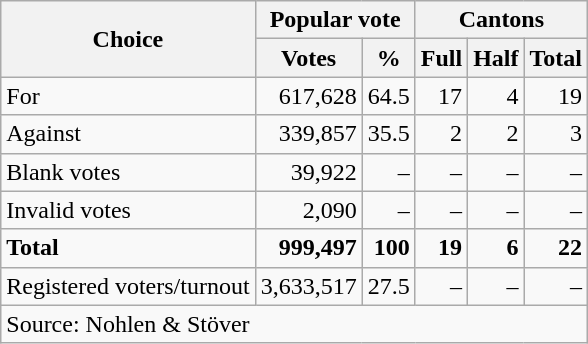<table class=wikitable style=text-align:right>
<tr>
<th rowspan=2>Choice</th>
<th colspan=2>Popular vote</th>
<th colspan=3>Cantons</th>
</tr>
<tr>
<th>Votes</th>
<th>%</th>
<th>Full</th>
<th>Half</th>
<th>Total</th>
</tr>
<tr>
<td align=left>For</td>
<td>617,628</td>
<td>64.5</td>
<td>17</td>
<td>4</td>
<td>19</td>
</tr>
<tr>
<td align=left>Against</td>
<td>339,857</td>
<td>35.5</td>
<td>2</td>
<td>2</td>
<td>3</td>
</tr>
<tr>
<td align=left>Blank votes</td>
<td>39,922</td>
<td>–</td>
<td>–</td>
<td>–</td>
<td>–</td>
</tr>
<tr>
<td align=left>Invalid votes</td>
<td>2,090</td>
<td>–</td>
<td>–</td>
<td>–</td>
<td>–</td>
</tr>
<tr>
<td align=left><strong>Total</strong></td>
<td><strong>999,497</strong></td>
<td><strong>100</strong></td>
<td><strong>19</strong></td>
<td><strong>6</strong></td>
<td><strong>22</strong></td>
</tr>
<tr>
<td align=left>Registered voters/turnout</td>
<td>3,633,517</td>
<td>27.5</td>
<td>–</td>
<td>–</td>
<td>–</td>
</tr>
<tr>
<td align=left colspan=11>Source: Nohlen & Stöver</td>
</tr>
</table>
